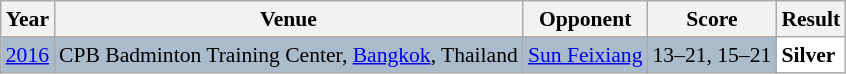<table class="sortable wikitable" style="font-size: 90%;">
<tr>
<th>Year</th>
<th>Venue</th>
<th>Opponent</th>
<th>Score</th>
<th>Result</th>
</tr>
<tr style="background:#AABBCC">
<td align="center"><a href='#'>2016</a></td>
<td align="left">CPB Badminton Training Center, <a href='#'>Bangkok</a>, Thailand</td>
<td align="left"> <a href='#'>Sun Feixiang</a></td>
<td align="left">13–21, 15–21</td>
<td style="text-align:left; background:white"> <strong>Silver</strong></td>
</tr>
</table>
